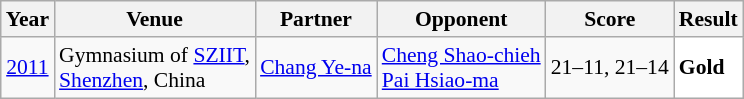<table class="sortable wikitable" style="font-size: 90%;">
<tr>
<th>Year</th>
<th>Venue</th>
<th>Partner</th>
<th>Opponent</th>
<th>Score</th>
<th>Result</th>
</tr>
<tr>
<td align="center"><a href='#'>2011</a></td>
<td align="left">Gymnasium of <a href='#'>SZIIT</a>,<br><a href='#'>Shenzhen</a>, China</td>
<td align="left"> <a href='#'>Chang Ye-na</a></td>
<td align="left"> <a href='#'>Cheng Shao-chieh</a><br> <a href='#'>Pai Hsiao-ma</a></td>
<td align="left">21–11, 21–14</td>
<td style="text-align:left; background:white"> <strong>Gold</strong></td>
</tr>
</table>
